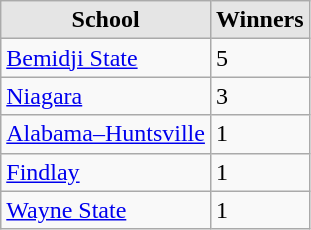<table class="wikitable">
<tr>
<th style="background:#e5e5e5;">School</th>
<th style="background:#e5e5e5;">Winners</th>
</tr>
<tr>
<td><a href='#'>Bemidji State</a></td>
<td>5</td>
</tr>
<tr>
<td><a href='#'>Niagara</a></td>
<td>3</td>
</tr>
<tr>
<td><a href='#'>Alabama–Huntsville</a></td>
<td>1</td>
</tr>
<tr>
<td><a href='#'>Findlay</a></td>
<td>1</td>
</tr>
<tr>
<td><a href='#'>Wayne State</a></td>
<td>1</td>
</tr>
</table>
